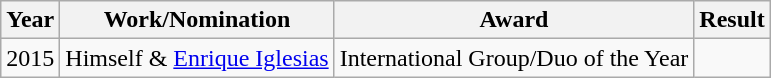<table class="wikitable">
<tr>
<th>Year</th>
<th>Work/Nomination</th>
<th>Award</th>
<th>Result</th>
</tr>
<tr>
<td rowspan="1">2015</td>
<td>Himself & <a href='#'>Enrique Iglesias</a></td>
<td>International Group/Duo of the Year</td>
<td></td>
</tr>
</table>
